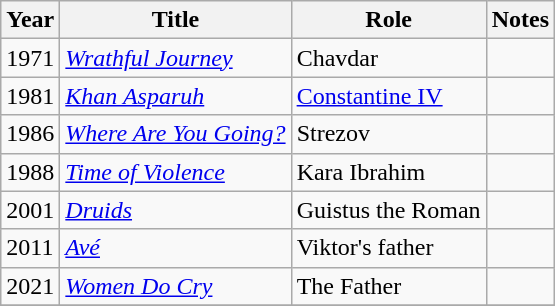<table class="wikitable sortable plainrowheaders">
<tr>
<th scope="col">Year</th>
<th scope="col">Title</th>
<th scope="col">Role</th>
<th scope="col" class="unsortable">Notes</th>
</tr>
<tr>
<td>1971</td>
<td><em><a href='#'>Wrathful Journey</a></em></td>
<td>Chavdar</td>
<td></td>
</tr>
<tr>
<td>1981</td>
<td><em><a href='#'>Khan Asparuh</a></em></td>
<td><a href='#'>Constantine IV</a></td>
<td></td>
</tr>
<tr>
<td>1986</td>
<td><em><a href='#'>Where Are You Going?</a></em></td>
<td>Strezov</td>
<td></td>
</tr>
<tr>
<td>1988</td>
<td><em><a href='#'>Time of Violence</a></em></td>
<td>Kara Ibrahim</td>
<td></td>
</tr>
<tr>
<td>2001</td>
<td><em><a href='#'>Druids</a></em></td>
<td>Guistus the Roman</td>
<td></td>
</tr>
<tr>
<td>2011</td>
<td><em><a href='#'>Avé</a></em></td>
<td>Viktor's father</td>
<td></td>
</tr>
<tr>
<td>2021</td>
<td><em><a href='#'>Women Do Cry</a></em></td>
<td>The Father</td>
<td></td>
</tr>
<tr>
</tr>
</table>
